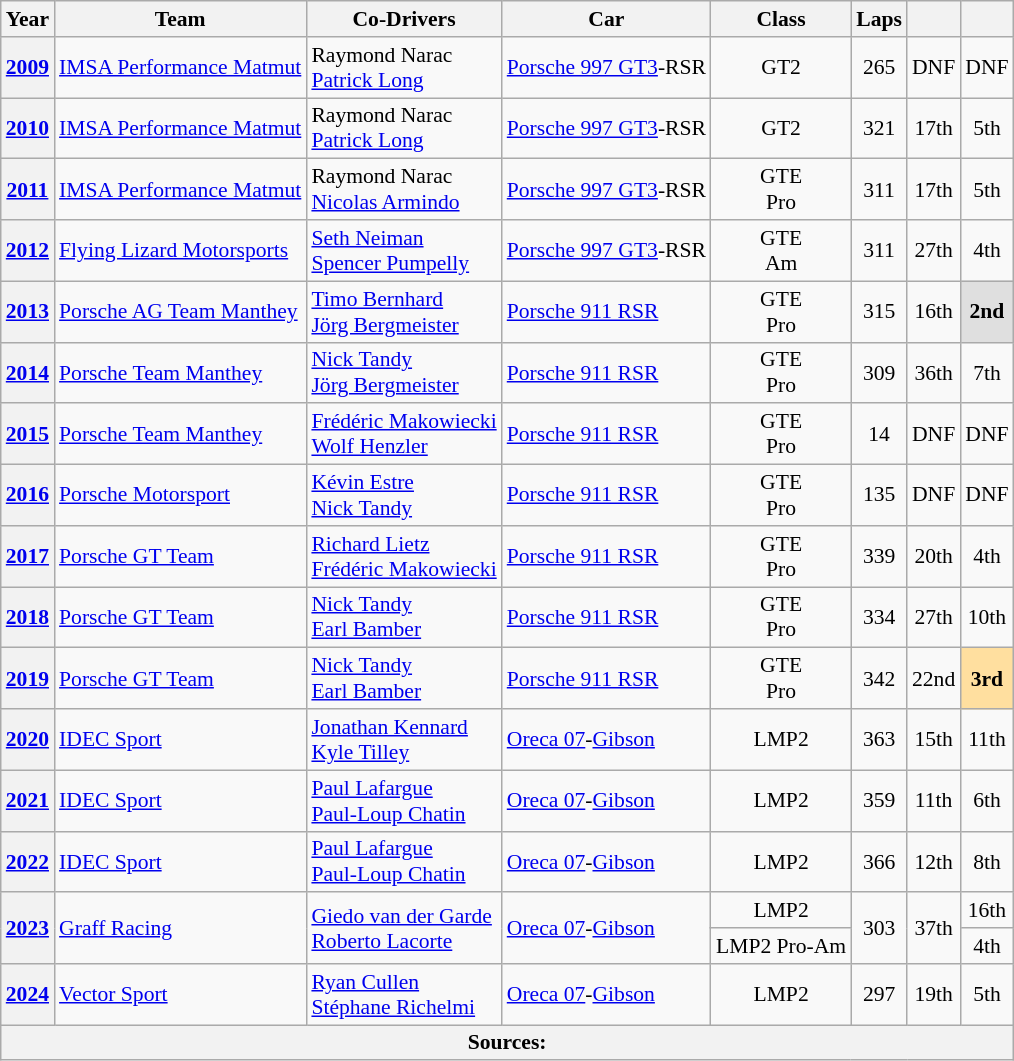<table class="wikitable" style="text-align:center; font-size:90%">
<tr>
<th>Year</th>
<th>Team</th>
<th>Co-Drivers</th>
<th>Car</th>
<th>Class</th>
<th>Laps</th>
<th></th>
<th></th>
</tr>
<tr>
<th><a href='#'>2009</a></th>
<td align="left" nowrap> <a href='#'>IMSA Performance Matmut</a></td>
<td align="left" nowrap> Raymond Narac<br> <a href='#'>Patrick Long</a></td>
<td align="left" nowrap><a href='#'>Porsche 997 GT3</a>-RSR</td>
<td>GT2</td>
<td>265</td>
<td>DNF</td>
<td>DNF</td>
</tr>
<tr>
<th><a href='#'>2010</a></th>
<td align="left"> <a href='#'>IMSA Performance Matmut</a></td>
<td align="left"> Raymond Narac<br> <a href='#'>Patrick Long</a></td>
<td align="left"><a href='#'>Porsche 997 GT3</a>-RSR</td>
<td>GT2</td>
<td>321</td>
<td>17th</td>
<td>5th</td>
</tr>
<tr>
<th><a href='#'>2011</a></th>
<td align="left"> <a href='#'>IMSA Performance Matmut</a></td>
<td align="left"> Raymond Narac<br> <a href='#'>Nicolas Armindo</a></td>
<td align="left"><a href='#'>Porsche 997 GT3</a>-RSR</td>
<td>GTE<br>Pro</td>
<td>311</td>
<td>17th</td>
<td>5th</td>
</tr>
<tr>
<th><a href='#'>2012</a></th>
<td align="left"> <a href='#'>Flying Lizard Motorsports</a></td>
<td align="left"> <a href='#'>Seth Neiman</a><br> <a href='#'>Spencer Pumpelly</a></td>
<td align="left"><a href='#'>Porsche 997 GT3</a>-RSR</td>
<td>GTE<br>Am</td>
<td>311</td>
<td>27th</td>
<td>4th</td>
</tr>
<tr>
<th><a href='#'>2013</a></th>
<td align="left"> <a href='#'>Porsche AG Team Manthey</a></td>
<td align="left"> <a href='#'>Timo Bernhard</a><br> <a href='#'>Jörg Bergmeister</a></td>
<td align="left"><a href='#'>Porsche 911 RSR</a></td>
<td>GTE<br>Pro</td>
<td>315</td>
<td>16th</td>
<td style="background:#DFDFDF;"><strong>2nd</strong></td>
</tr>
<tr>
<th><a href='#'>2014</a></th>
<td align="left"> <a href='#'>Porsche Team Manthey</a></td>
<td align="left"> <a href='#'>Nick Tandy</a><br> <a href='#'>Jörg Bergmeister</a></td>
<td align="left"><a href='#'>Porsche 911 RSR</a></td>
<td>GTE<br>Pro</td>
<td>309</td>
<td>36th</td>
<td>7th</td>
</tr>
<tr>
<th><a href='#'>2015</a></th>
<td align="left"> <a href='#'>Porsche Team Manthey</a></td>
<td align="left"> <a href='#'>Frédéric Makowiecki</a><br> <a href='#'>Wolf Henzler</a></td>
<td align="left"><a href='#'>Porsche 911 RSR</a></td>
<td>GTE<br>Pro</td>
<td>14</td>
<td>DNF</td>
<td>DNF</td>
</tr>
<tr>
<th><a href='#'>2016</a></th>
<td align="left"> <a href='#'>Porsche Motorsport</a></td>
<td align="left"> <a href='#'>Kévin Estre</a><br> <a href='#'>Nick Tandy</a></td>
<td align="left"><a href='#'>Porsche 911 RSR</a></td>
<td>GTE<br>Pro</td>
<td>135</td>
<td>DNF</td>
<td>DNF</td>
</tr>
<tr>
<th><a href='#'>2017</a></th>
<td align="left"> <a href='#'>Porsche GT Team</a></td>
<td align="left" nowrap> <a href='#'>Richard Lietz</a><br> <a href='#'>Frédéric Makowiecki</a></td>
<td align="left"><a href='#'>Porsche 911 RSR</a></td>
<td>GTE<br>Pro</td>
<td>339</td>
<td>20th</td>
<td>4th</td>
</tr>
<tr>
<th><a href='#'>2018</a></th>
<td align="left"> <a href='#'>Porsche GT Team</a></td>
<td align="left"> <a href='#'>Nick Tandy</a><br> <a href='#'>Earl Bamber</a></td>
<td align="left"><a href='#'>Porsche 911 RSR</a></td>
<td>GTE<br>Pro</td>
<td>334</td>
<td>27th</td>
<td>10th</td>
</tr>
<tr>
<th><a href='#'>2019</a></th>
<td align="left"> <a href='#'>Porsche GT Team</a></td>
<td align="left"> <a href='#'>Nick Tandy</a><br> <a href='#'>Earl Bamber</a></td>
<td align="left"><a href='#'>Porsche 911 RSR</a></td>
<td>GTE<br>Pro</td>
<td>342</td>
<td>22nd</td>
<td style="background:#FFDF9F;"><strong>3rd</strong></td>
</tr>
<tr>
<th><a href='#'>2020</a></th>
<td align="left"> <a href='#'>IDEC Sport</a></td>
<td align="left"> <a href='#'>Jonathan Kennard</a><br> <a href='#'>Kyle Tilley</a></td>
<td align="left"><a href='#'>Oreca 07</a>-<a href='#'>Gibson</a></td>
<td>LMP2</td>
<td>363</td>
<td>15th</td>
<td>11th</td>
</tr>
<tr>
<th><a href='#'>2021</a></th>
<td align="left"> <a href='#'>IDEC Sport</a></td>
<td align="left"> <a href='#'>Paul Lafargue</a><br> <a href='#'>Paul-Loup Chatin</a></td>
<td align="left"><a href='#'>Oreca 07</a>-<a href='#'>Gibson</a></td>
<td>LMP2</td>
<td>359</td>
<td>11th</td>
<td>6th</td>
</tr>
<tr>
<th><a href='#'>2022</a></th>
<td align="left"> <a href='#'>IDEC Sport</a></td>
<td align="left"> <a href='#'>Paul Lafargue</a><br> <a href='#'>Paul-Loup Chatin</a></td>
<td align="left"><a href='#'>Oreca 07</a>-<a href='#'>Gibson</a></td>
<td>LMP2</td>
<td>366</td>
<td>12th</td>
<td>8th</td>
</tr>
<tr>
<th rowspan="2"><a href='#'>2023</a></th>
<td rowspan="2" align="left"> <a href='#'>Graff Racing</a></td>
<td rowspan="2" align="left"> <a href='#'>Giedo van der Garde</a><br> <a href='#'>Roberto Lacorte</a></td>
<td rowspan=2 align="left"><a href='#'>Oreca 07</a>-<a href='#'>Gibson</a></td>
<td>LMP2</td>
<td rowspan="2">303</td>
<td rowspan="2">37th</td>
<td>16th</td>
</tr>
<tr>
<td>LMP2 Pro-Am</td>
<td>4th</td>
</tr>
<tr>
<th><a href='#'>2024</a></th>
<td align="left"> <a href='#'>Vector Sport</a></td>
<td align="left"> <a href='#'>Ryan Cullen</a><br> <a href='#'>Stéphane Richelmi</a></td>
<td align="left"><a href='#'>Oreca 07</a>-<a href='#'>Gibson</a></td>
<td>LMP2</td>
<td>297</td>
<td>19th</td>
<td>5th</td>
</tr>
<tr>
<th colspan="8">Sources:</th>
</tr>
</table>
